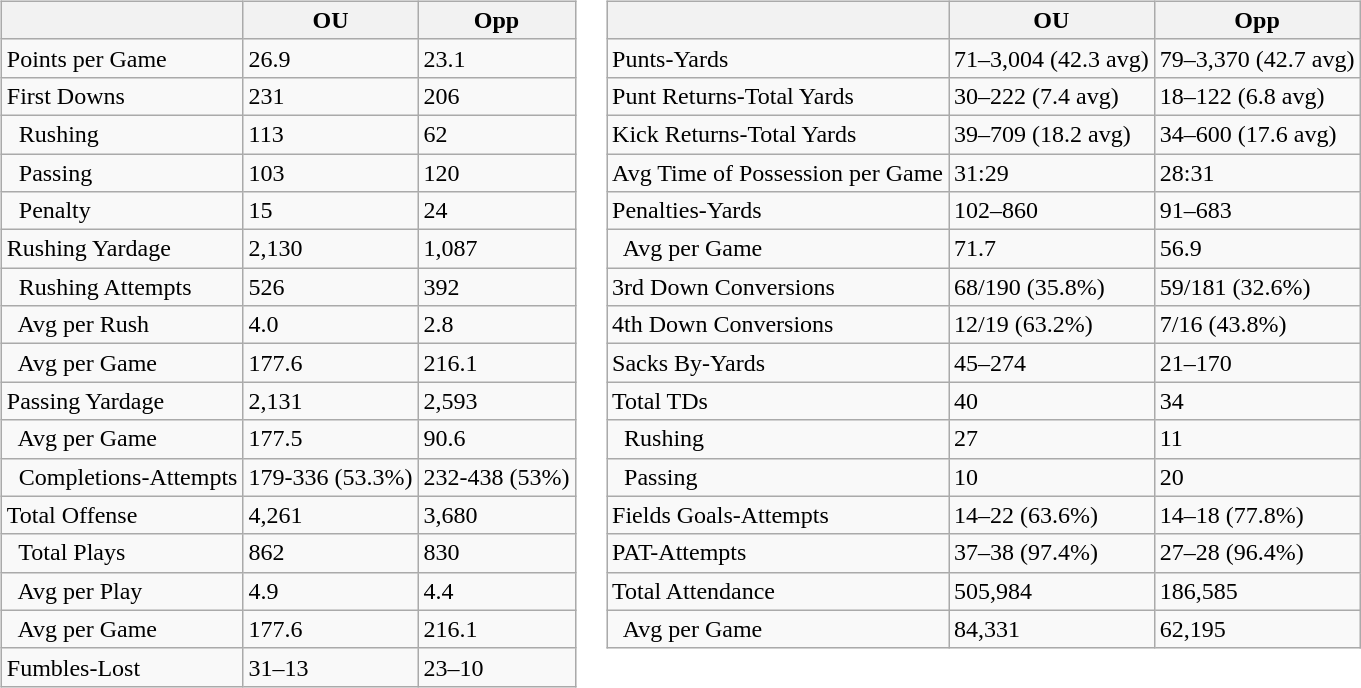<table>
<tr>
<td valign="top"><br><table class="wikitable" style="white-space:nowrap;">
<tr>
<th></th>
<th>OU</th>
<th>Opp</th>
</tr>
<tr>
<td>Points per Game</td>
<td>26.9</td>
<td>23.1</td>
</tr>
<tr>
<td>First Downs</td>
<td>231</td>
<td>206</td>
</tr>
<tr>
<td>  Rushing</td>
<td>113</td>
<td>62</td>
</tr>
<tr>
<td>  Passing</td>
<td>103</td>
<td>120</td>
</tr>
<tr>
<td>  Penalty</td>
<td>15</td>
<td>24</td>
</tr>
<tr>
<td>Rushing Yardage</td>
<td>2,130</td>
<td>1,087</td>
</tr>
<tr>
<td>  Rushing Attempts</td>
<td>526</td>
<td>392</td>
</tr>
<tr>
<td>  Avg per Rush</td>
<td>4.0</td>
<td>2.8</td>
</tr>
<tr>
<td>  Avg per Game</td>
<td>177.6</td>
<td>216.1</td>
</tr>
<tr>
<td>Passing Yardage</td>
<td>2,131</td>
<td>2,593</td>
</tr>
<tr>
<td>  Avg per Game</td>
<td>177.5</td>
<td>90.6</td>
</tr>
<tr>
<td>  Completions-Attempts</td>
<td>179-336 (53.3%)</td>
<td>232-438 (53%)</td>
</tr>
<tr>
<td>Total Offense</td>
<td>4,261</td>
<td>3,680</td>
</tr>
<tr>
<td>  Total Plays</td>
<td>862</td>
<td>830</td>
</tr>
<tr>
<td>  Avg per Play</td>
<td>4.9</td>
<td>4.4</td>
</tr>
<tr>
<td>  Avg per Game</td>
<td>177.6</td>
<td>216.1</td>
</tr>
<tr>
<td>Fumbles-Lost</td>
<td>31–13</td>
<td>23–10</td>
</tr>
</table>
</td>
<td valign="top"><br><table class="wikitable" style="white-space:nowrap;">
<tr>
<th></th>
<th>OU</th>
<th>Opp</th>
</tr>
<tr>
<td>Punts-Yards</td>
<td>71–3,004 (42.3 avg)</td>
<td>79–3,370 (42.7 avg)</td>
</tr>
<tr>
<td>Punt Returns-Total Yards</td>
<td>30–222 (7.4 avg)</td>
<td>18–122 (6.8 avg)</td>
</tr>
<tr>
<td>Kick Returns-Total Yards</td>
<td>39–709 (18.2 avg)</td>
<td>34–600 (17.6 avg)</td>
</tr>
<tr>
<td>Avg Time of Possession per Game</td>
<td>31:29</td>
<td>28:31</td>
</tr>
<tr>
<td>Penalties-Yards</td>
<td>102–860</td>
<td>91–683</td>
</tr>
<tr>
<td>  Avg per Game</td>
<td>71.7</td>
<td>56.9</td>
</tr>
<tr>
<td>3rd Down Conversions</td>
<td>68/190 (35.8%)</td>
<td>59/181 (32.6%)</td>
</tr>
<tr>
<td>4th Down Conversions</td>
<td>12/19 (63.2%)</td>
<td>7/16 (43.8%)</td>
</tr>
<tr>
<td>Sacks By-Yards</td>
<td>45–274</td>
<td>21–170</td>
</tr>
<tr>
<td>Total TDs</td>
<td>40</td>
<td>34</td>
</tr>
<tr>
<td>  Rushing</td>
<td>27</td>
<td>11</td>
</tr>
<tr>
<td>  Passing</td>
<td>10</td>
<td>20</td>
</tr>
<tr>
<td>Fields Goals-Attempts</td>
<td>14–22 (63.6%)</td>
<td>14–18 (77.8%)</td>
</tr>
<tr>
<td>PAT-Attempts</td>
<td>37–38 (97.4%)</td>
<td>27–28 (96.4%)</td>
</tr>
<tr>
<td>Total Attendance</td>
<td>505,984</td>
<td>186,585</td>
</tr>
<tr>
<td>  Avg per Game</td>
<td>84,331</td>
<td>62,195</td>
</tr>
</table>
</td>
</tr>
</table>
